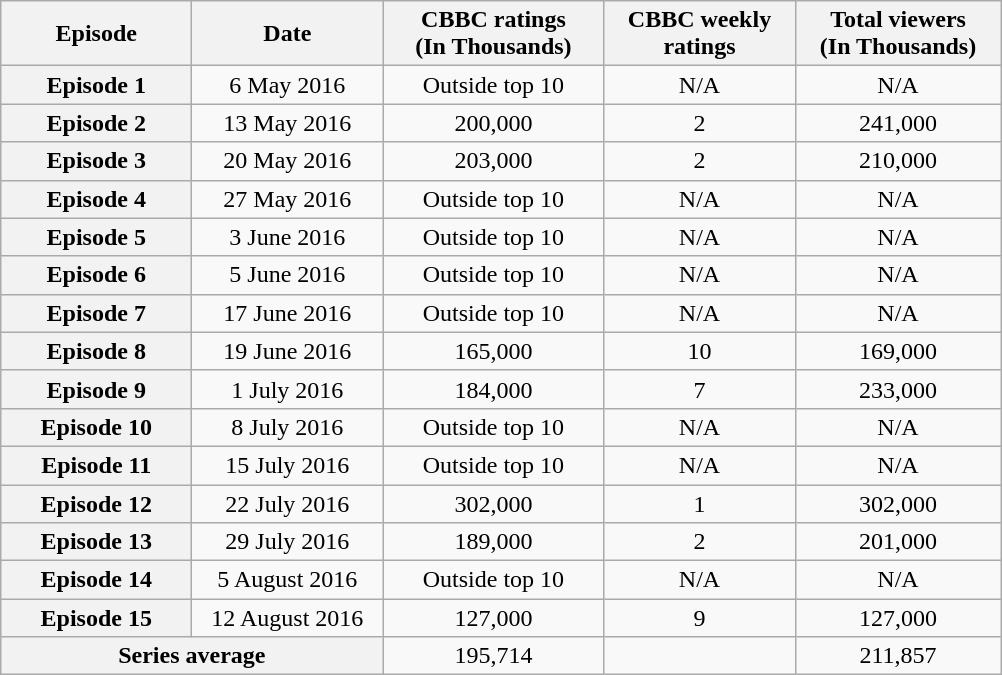<table class="wikitable sortable" style="text-align:center">
<tr>
<th scope="col" style="width:120px;">Episode</th>
<th scope="col" style="width:120px;">Date</th>
<th scope="col" style="width:140px;">CBBC ratings<br>(In Thousands)</th>
<th scope="col" style="width:120px;">CBBC weekly ratings</th>
<th scope="col" style="width:130px;">Total viewers<br>(In Thousands)</th>
</tr>
<tr>
<th scope="row">Episode 1</th>
<td>6 May 2016</td>
<td>Outside top 10</td>
<td>N/A</td>
<td>N/A</td>
</tr>
<tr>
<th scope="row">Episode 2</th>
<td>13 May 2016</td>
<td>200,000</td>
<td>2</td>
<td>241,000</td>
</tr>
<tr>
<th scope="row">Episode 3</th>
<td>20 May 2016</td>
<td>203,000</td>
<td>2</td>
<td>210,000</td>
</tr>
<tr>
<th scope="row">Episode 4</th>
<td>27 May 2016</td>
<td>Outside top 10</td>
<td>N/A</td>
<td>N/A</td>
</tr>
<tr>
<th scope="row">Episode 5</th>
<td>3 June 2016</td>
<td>Outside top 10</td>
<td>N/A</td>
<td>N/A</td>
</tr>
<tr>
<th scope="row">Episode 6</th>
<td>5 June 2016</td>
<td>Outside top 10</td>
<td>N/A</td>
<td>N/A</td>
</tr>
<tr>
<th scope="row">Episode 7</th>
<td>17 June 2016</td>
<td>Outside top 10</td>
<td>N/A</td>
<td>N/A</td>
</tr>
<tr>
<th scope="row">Episode 8</th>
<td>19  June 2016</td>
<td>165,000</td>
<td>10</td>
<td>169,000</td>
</tr>
<tr>
<th scope="row">Episode 9</th>
<td>1 July 2016</td>
<td>184,000</td>
<td>7</td>
<td>233,000</td>
</tr>
<tr>
<th scope="row">Episode 10</th>
<td>8 July 2016</td>
<td>Outside top 10</td>
<td>N/A</td>
<td>N/A</td>
</tr>
<tr>
<th scope="row">Episode 11</th>
<td>15 July 2016</td>
<td>Outside top 10</td>
<td>N/A</td>
<td>N/A</td>
</tr>
<tr>
<th scope="row">Episode 12</th>
<td>22 July 2016</td>
<td>302,000</td>
<td>1</td>
<td>302,000</td>
</tr>
<tr>
<th scope="row">Episode 13</th>
<td>29 July 2016</td>
<td>189,000</td>
<td>2</td>
<td>201,000</td>
</tr>
<tr>
<th scope="row">Episode 14</th>
<td>5 August 2016</td>
<td>Outside top 10</td>
<td>N/A</td>
<td>N/A</td>
</tr>
<tr>
<th scope="row">Episode 15</th>
<td>12 August 2016</td>
<td>127,000</td>
<td>9</td>
<td>127,000</td>
</tr>
<tr>
<th scope="row" colspan="2">Series average</th>
<td>195,714</td>
<td></td>
<td>211,857</td>
</tr>
</table>
